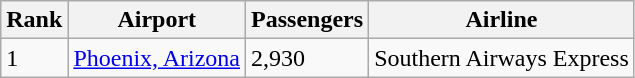<table class="wikitable">
<tr>
<th>Rank</th>
<th>Airport</th>
<th>Passengers</th>
<th>Airline</th>
</tr>
<tr>
<td>1</td>
<td><a href='#'>Phoenix, Arizona</a></td>
<td>2,930</td>
<td>Southern Airways Express</td>
</tr>
</table>
